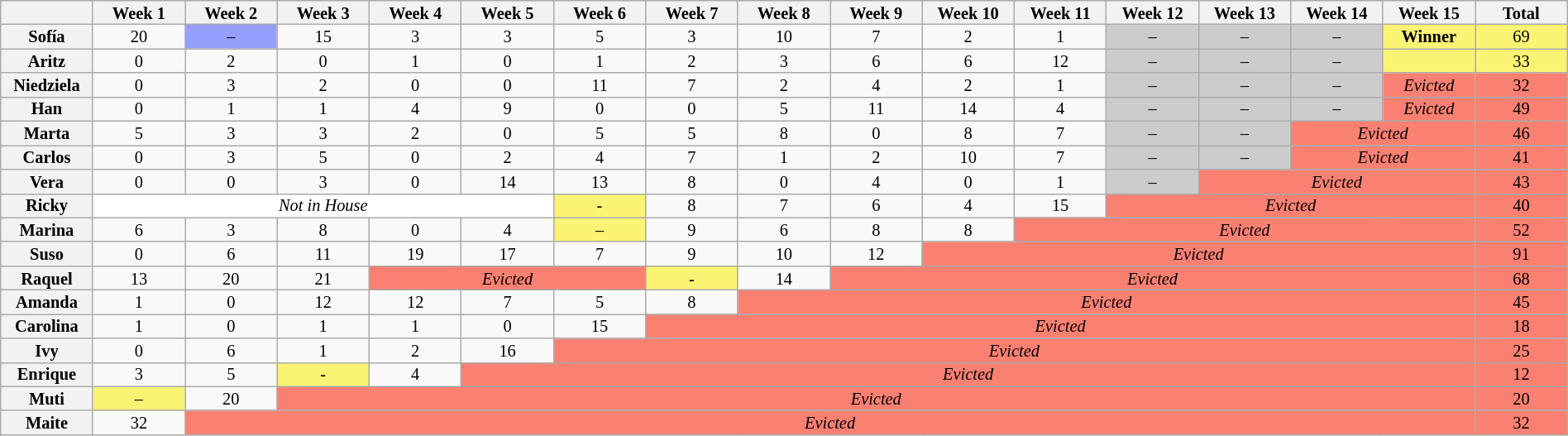<table class="wikitable" style="width:100%; text-align:center; font-size:85%; line-height:13px;">
<tr>
<th style="width:5%"></th>
<th style="width:5%">Week 1</th>
<th style="width:5%">Week 2</th>
<th style="width:5%">Week 3</th>
<th style="width:5%">Week 4</th>
<th style="width:5%">Week 5</th>
<th style="width:5%">Week 6</th>
<th style="width:5%">Week 7</th>
<th style="width:5%">Week 8</th>
<th style="width:5%">Week 9</th>
<th style="width:5%">Week 10</th>
<th style="width:5%">Week 11</th>
<th style="width:5%">Week 12</th>
<th style="width:5%">Week 13</th>
<th style="width:5%">Week 14</th>
<th style="width:5%">Week 15</th>
<th style="width:5%">Total</th>
</tr>
<tr>
<th>Sofía</th>
<td>20</td>
<td style="background-color: rgb(149, 159, 253);">–</td>
<td>15</td>
<td>3</td>
<td>3</td>
<td>5</td>
<td>3</td>
<td>10</td>
<td>7</td>
<td>2</td>
<td>1</td>
<td style="background:#CCCCCC; text-align:center">–</td>
<td style="background:#CCCCCC; text-align:center">–</td>
<td style="background:#CCCCCC; text-align:center">–</td>
<td style="background:#fbf373"><strong>Winner</strong></td>
<td style="background:#fbf373">69</td>
</tr>
<tr>
<th>Aritz</th>
<td>0</td>
<td>2</td>
<td>0</td>
<td>1</td>
<td>0</td>
<td>1</td>
<td>2</td>
<td>3</td>
<td>6</td>
<td>6</td>
<td>12</td>
<td style="background:#CCCCCC; text-align:center">–</td>
<td style="background:#CCCCCC; text-align:center">–</td>
<td style="background:#CCCCCC; text-align:center">–</td>
<td style="background:#fbf373"><strong></strong></td>
<td style="background:#fbf373">33</td>
</tr>
<tr>
<th>Niedziela</th>
<td>0</td>
<td>3</td>
<td>2</td>
<td>0</td>
<td>0</td>
<td>11</td>
<td>7</td>
<td>2</td>
<td>4</td>
<td>2</td>
<td>1</td>
<td style="background:#CCCCCC; text-align:center">–</td>
<td style="background:#CCCCCC; text-align:center">–</td>
<td style="background:#CCCCCC; text-align:center">–</td>
<td style="background:#fa8072"><em>Evicted</em></td>
<td style="background:#fa8072">32</td>
</tr>
<tr>
<th>Han</th>
<td>0</td>
<td>1</td>
<td>1</td>
<td>4</td>
<td>9</td>
<td>0</td>
<td>0</td>
<td>5</td>
<td>11</td>
<td>14</td>
<td>4</td>
<td style="background:#CCCCCC; text-align:center">–</td>
<td style="background:#CCCCCC; text-align:center">–</td>
<td style="background:#CCCCCC; text-align:center">–</td>
<td style="background:#fa8072"><em>Evicted</em></td>
<td style="background:#fa8072">49</td>
</tr>
<tr>
<th>Marta</th>
<td>5</td>
<td>3</td>
<td>3</td>
<td>2</td>
<td>0</td>
<td>5</td>
<td>5</td>
<td>8</td>
<td>0</td>
<td>8</td>
<td>7</td>
<td style="background:#CCCCCC; text-align:center">–</td>
<td style="background:#CCCCCC; text-align:center">–</td>
<td colspan="2" style="background:#fa8072"><em>Evicted</em></td>
<td style="background:#fa8072">46</td>
</tr>
<tr>
<th>Carlos</th>
<td>0</td>
<td>3</td>
<td>5</td>
<td>0</td>
<td>2</td>
<td>4</td>
<td>7</td>
<td>1</td>
<td>2</td>
<td>10</td>
<td>7</td>
<td style="background:#CCCCCC; text-align:center">–</td>
<td style="background:#CCCCCC; text-align:center">–</td>
<td colspan="2" style="background:#fa8072"><em>Evicted</em></td>
<td style="background:#fa8072">41</td>
</tr>
<tr>
<th>Vera</th>
<td>0</td>
<td>0</td>
<td>3</td>
<td>0</td>
<td>14</td>
<td>13</td>
<td>8</td>
<td>0</td>
<td>4</td>
<td>0</td>
<td>1</td>
<td style="background:#CCCCCC; text-align:center">–</td>
<td colspan="3" style="background:#fa8072"><em>Evicted</em></td>
<td style="background:#fa8072">43</td>
</tr>
<tr>
<th>Ricky</th>
<td colspan="5" style="background-color: white;"><em>Not in House</em></td>
<td style="background:#FBF373; text-align:center">-</td>
<td>8</td>
<td>7</td>
<td>6</td>
<td>4</td>
<td>15</td>
<td colspan="4" style="background:#fa8072"><em>Evicted</em></td>
<td style="background:#fa8072">40</td>
</tr>
<tr>
<th>Marina</th>
<td>6</td>
<td>3</td>
<td>8</td>
<td>0</td>
<td>4</td>
<td style="background:#FBF373; text-align:center">–</td>
<td>9</td>
<td>6</td>
<td>8</td>
<td>8</td>
<td colspan="5" style="background:#fa8072"><em>Evicted</em></td>
<td style="background:#fa8072">52</td>
</tr>
<tr>
<th>Suso</th>
<td>0</td>
<td>6</td>
<td>11</td>
<td>19</td>
<td>17</td>
<td>7</td>
<td>9</td>
<td>10</td>
<td>12</td>
<td colspan="6" style="background:#fa8072"><em>Evicted</em></td>
<td style="background:#fa8072">91</td>
</tr>
<tr>
<th>Raquel</th>
<td>13</td>
<td>20</td>
<td>21</td>
<td colspan="3" style="background:#fa8072"><em>Evicted</em></td>
<td style="background:#FBF373; text-align:center">-</td>
<td>14</td>
<td colspan="7" style="background:#fa8072"><em>Evicted</em></td>
<td style="background:#fa8072">68</td>
</tr>
<tr>
<th>Amanda</th>
<td>1</td>
<td>0</td>
<td>12</td>
<td>12</td>
<td>7</td>
<td>5</td>
<td>8</td>
<td colspan="8" style="background:#fa8072"><em>Evicted</em></td>
<td style="background:#fa8072">45</td>
</tr>
<tr>
<th>Carolina</th>
<td>1</td>
<td>0</td>
<td>1</td>
<td>1</td>
<td>0</td>
<td>15</td>
<td colspan="9" style="background:#fa8072"><em>Evicted</em></td>
<td style="background:#fa8072">18</td>
</tr>
<tr>
<th>Ivy</th>
<td>0</td>
<td>6</td>
<td>1</td>
<td>2</td>
<td>16</td>
<td colspan="10" style="background:#fa8072"><em>Evicted</em></td>
<td style="background:#fa8072">25</td>
</tr>
<tr>
<th>Enrique</th>
<td>3</td>
<td>5</td>
<td style="background:#FBF373; text-align:center">-</td>
<td>4</td>
<td colspan="11" style="background:#fa8072"><em>Evicted</em></td>
<td style="background:#fa8072">12</td>
</tr>
<tr>
<th>Muti</th>
<td style="background:#FBF373; text-align:center">–</td>
<td>20</td>
<td colspan="13" style="background:#fa8072"><em>Evicted</em></td>
<td style="background:#fa8072">20</td>
</tr>
<tr>
<th>Maite</th>
<td>32</td>
<td colspan="14" style="background:#fa8072"><em>Evicted</em></td>
<td style="background:#fa8072">32</td>
</tr>
</table>
